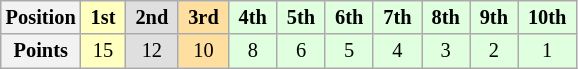<table class="wikitable" style="font-size:85%; text-align:center">
<tr>
<th>Position</th>
<td style="background:#ffffbf;"> <strong>1st</strong> </td>
<td style="background:#dfdfdf;"> <strong>2nd</strong> </td>
<td style="background:#ffdf9f;"> <strong>3rd</strong> </td>
<td style="background:#dfffdf;"> <strong>4th</strong> </td>
<td style="background:#dfffdf;"> <strong>5th</strong> </td>
<td style="background:#dfffdf;"> <strong>6th</strong> </td>
<td style="background:#dfffdf;"> <strong>7th</strong> </td>
<td style="background:#dfffdf;"> <strong>8th</strong> </td>
<td style="background:#dfffdf;"> <strong>9th</strong> </td>
<td style="background:#dfffdf;"> <strong>10th</strong> </td>
</tr>
<tr>
<th>Points</th>
<td style="background:#ffffbf;">15</td>
<td style="background:#dfdfdf;">12</td>
<td style="background:#ffdf9f;">10</td>
<td style="background:#dfffdf;">8</td>
<td style="background:#dfffdf;">6</td>
<td style="background:#dfffdf;">5</td>
<td style="background:#dfffdf;">4</td>
<td style="background:#dfffdf;">3</td>
<td style="background:#dfffdf;">2</td>
<td style="background:#dfffdf;">1</td>
</tr>
</table>
